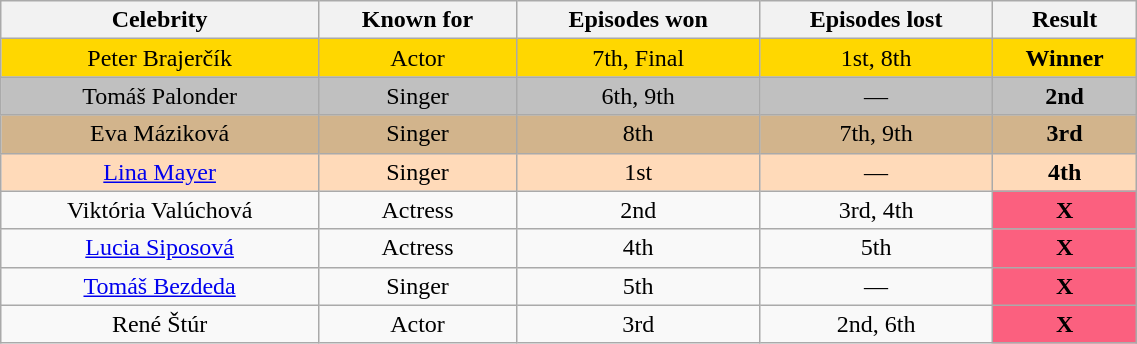<table class="wikitable"; style="width:60%; text-align:center;">
<tr>
<th>Celebrity</th>
<th>Known for</th>
<th>Episodes won</th>
<th>Episodes lost</th>
<th>Result</th>
</tr>
<tr bgcolor=gold>
<td>Peter Brajerčík</td>
<td>Actor</td>
<td>7th, Final</td>
<td>1st, 8th</td>
<td><strong>Winner</strong></td>
</tr>
<tr bgcolor=silver>
<td>Tomáš Palonder</td>
<td>Singer</td>
<td>6th, 9th</td>
<td>—</td>
<td><strong>2nd</strong></td>
</tr>
<tr bgcolor=tan>
<td>Eva Máziková</td>
<td>Singer</td>
<td>8th</td>
<td>7th, 9th</td>
<td><strong>3rd</strong></td>
</tr>
<tr bgcolor=peachpuff>
<td><a href='#'>Lina Mayer</a></td>
<td>Singer</td>
<td>1st</td>
<td>—</td>
<td><strong>4th</strong></td>
</tr>
<tr>
<td>Viktória Valúchová</td>
<td>Actress</td>
<td>2nd</td>
<td>3rd, 4th</td>
<td bgcolor="#FB607F"><strong>X</strong></td>
</tr>
<tr>
<td><a href='#'>Lucia Siposová</a></td>
<td>Actress</td>
<td>4th</td>
<td>5th</td>
<td bgcolor="#FB607F"><strong>X</strong></td>
</tr>
<tr>
<td><a href='#'>Tomáš Bezdeda</a></td>
<td>Singer</td>
<td>5th</td>
<td>—</td>
<td bgcolor="#FB607F"><strong>X</strong></td>
</tr>
<tr>
<td>René Štúr</td>
<td>Actor</td>
<td>3rd</td>
<td>2nd, 6th</td>
<td bgcolor="#FB607F"><strong>X</strong></td>
</tr>
</table>
